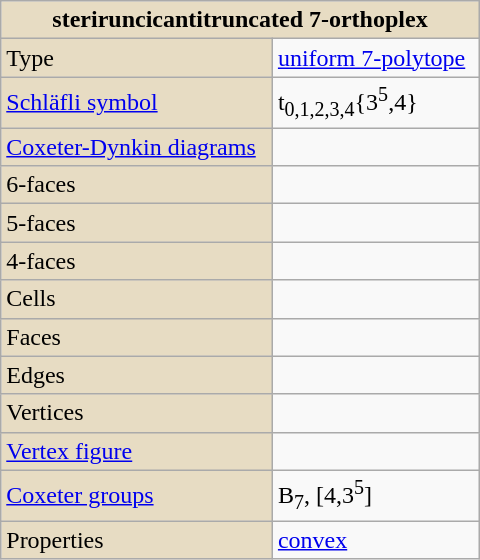<table class="wikitable" align="right" style="margin-left:10px" width="320">
<tr>
<th style="background:#e7dcc3;" colspan="2">steriruncicantitruncated 7-orthoplex</th>
</tr>
<tr>
<td style="background:#e7dcc3;">Type</td>
<td><a href='#'>uniform 7-polytope</a></td>
</tr>
<tr>
<td style="background:#e7dcc3;"><a href='#'>Schläfli symbol</a></td>
<td>t<sub>0,1,2,3,4</sub>{3<sup>5</sup>,4}</td>
</tr>
<tr>
<td style="background:#e7dcc3;"><a href='#'>Coxeter-Dynkin diagrams</a></td>
<td><br></td>
</tr>
<tr>
<td style="background:#e7dcc3;">6-faces</td>
<td></td>
</tr>
<tr>
<td style="background:#e7dcc3;">5-faces</td>
<td></td>
</tr>
<tr>
<td style="background:#e7dcc3;">4-faces</td>
<td></td>
</tr>
<tr>
<td style="background:#e7dcc3;">Cells</td>
<td></td>
</tr>
<tr>
<td style="background:#e7dcc3;">Faces</td>
<td></td>
</tr>
<tr>
<td style="background:#e7dcc3;">Edges</td>
<td></td>
</tr>
<tr>
<td style="background:#e7dcc3;">Vertices</td>
<td></td>
</tr>
<tr>
<td style="background:#e7dcc3;"><a href='#'>Vertex figure</a></td>
<td></td>
</tr>
<tr>
<td style="background:#e7dcc3;"><a href='#'>Coxeter groups</a></td>
<td>B<sub>7</sub>, [4,3<sup>5</sup>]</td>
</tr>
<tr>
<td style="background:#e7dcc3;">Properties</td>
<td><a href='#'>convex</a></td>
</tr>
</table>
